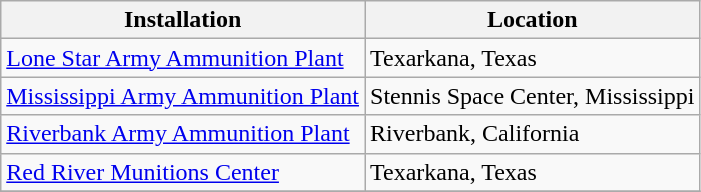<table class="wikitable">
<tr>
<th>Installation</th>
<th>Location</th>
</tr>
<tr>
<td><a href='#'>Lone Star Army Ammunition Plant</a></td>
<td>Texarkana, Texas</td>
</tr>
<tr>
<td><a href='#'>Mississippi Army Ammunition Plant</a></td>
<td>Stennis Space Center, Mississippi</td>
</tr>
<tr>
<td><a href='#'>Riverbank Army Ammunition Plant</a></td>
<td>Riverbank, California</td>
</tr>
<tr>
<td><a href='#'>Red River Munitions Center</a></td>
<td>Texarkana, Texas</td>
</tr>
<tr>
</tr>
</table>
